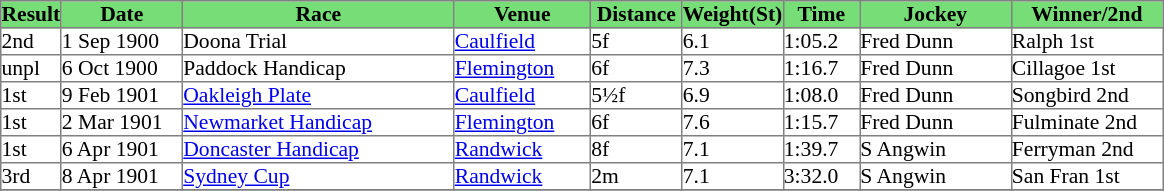<table class = "sortable" | border="1" cellpadding="0" style="border-collapse: collapse; font-size:90%">
<tr bgcolor="#77dd77" align="center">
<td width="36px"><strong>Result</strong><br></td>
<td width="80px"><strong>Date</strong><br></td>
<td width="180px"><strong>Race</strong><br></td>
<td width="90px"><strong>Venue</strong><br></td>
<td width="60px"><strong>Distance</strong><br></td>
<td width="60px"><strong>Weight(St)</strong><br></td>
<td width="50px"><strong>Time</strong><br></td>
<td width="100px"><strong>Jockey</strong><br></td>
<td width="100px"><strong>Winner/2nd</strong><br></td>
</tr>
<tr>
<td>2nd</td>
<td>1 Sep 1900</td>
<td>Doona Trial</td>
<td><a href='#'>Caulfield</a></td>
<td>5f</td>
<td>6.1</td>
<td>1:05.2</td>
<td>Fred Dunn</td>
<td>Ralph 1st</td>
</tr>
<tr>
<td>unpl</td>
<td>6 Oct 1900</td>
<td>Paddock Handicap</td>
<td><a href='#'>Flemington</a></td>
<td>6f</td>
<td>7.3</td>
<td>1:16.7</td>
<td>Fred Dunn</td>
<td>Cillagoe 1st</td>
</tr>
<tr>
<td>1st</td>
<td>9 Feb 1901</td>
<td><a href='#'>Oakleigh Plate</a></td>
<td><a href='#'>Caulfield</a></td>
<td>5½f</td>
<td>6.9</td>
<td>1:08.0</td>
<td>Fred Dunn</td>
<td>Songbird 2nd</td>
</tr>
<tr>
<td>1st</td>
<td>2 Mar 1901</td>
<td><a href='#'>Newmarket Handicap</a></td>
<td><a href='#'>Flemington</a></td>
<td>6f</td>
<td>7.6</td>
<td>1:15.7</td>
<td>Fred Dunn</td>
<td>Fulminate 2nd</td>
</tr>
<tr>
<td>1st</td>
<td>6 Apr 1901</td>
<td><a href='#'>Doncaster Handicap</a></td>
<td><a href='#'>Randwick</a></td>
<td>8f</td>
<td>7.1</td>
<td>1:39.7</td>
<td>S Angwin</td>
<td>Ferryman 2nd</td>
</tr>
<tr>
<td>3rd</td>
<td>8 Apr 1901</td>
<td><a href='#'>Sydney Cup</a></td>
<td><a href='#'>Randwick</a></td>
<td>2m</td>
<td>7.1</td>
<td>3:32.0</td>
<td>S Angwin</td>
<td>San Fran 1st</td>
</tr>
<tr>
</tr>
</table>
